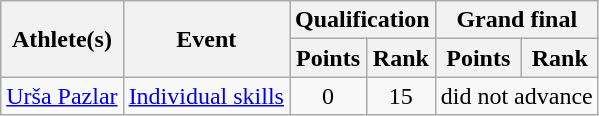<table class="wikitable">
<tr>
<th rowspan="2">Athlete(s)</th>
<th rowspan="2">Event</th>
<th colspan="2">Qualification</th>
<th colspan="2">Grand final</th>
</tr>
<tr>
<th>Points</th>
<th>Rank</th>
<th>Points</th>
<th>Rank</th>
</tr>
<tr>
<td><a href='#'>Urša Pazlar</a></td>
<td><a href='#'>Individual skills</a></td>
<td align="center">0</td>
<td align="center">15</td>
<td align="center" colspan=2>did not advance</td>
</tr>
</table>
